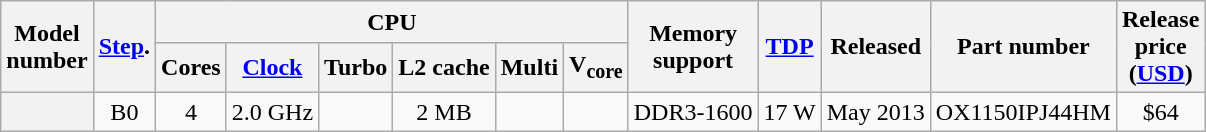<table class="wikitable" style="text-align: center">
<tr>
<th rowspan="2">Model<br>number</th>
<th rowspan="2"><a href='#'>Step</a>.</th>
<th colspan="6">CPU</th>
<th rowspan="2">Memory<br>support</th>
<th rowspan="2"><a href='#'>TDP</a></th>
<th rowspan="2">Released</th>
<th rowspan="2">Part number</th>
<th rowspan="2">Release<br>price<br>(<a href='#'>USD</a>)</th>
</tr>
<tr>
<th>Cores</th>
<th><a href='#'>Clock</a></th>
<th>Turbo</th>
<th>L2 cache</th>
<th>Multi</th>
<th>V<sub>core</sub></th>
</tr>
<tr>
<th style="text-align: left"></th>
<td>B0</td>
<td>4</td>
<td>2.0 GHz</td>
<td></td>
<td>2 MB</td>
<td></td>
<td></td>
<td>DDR3-1600</td>
<td>17 W</td>
<td>May 2013</td>
<td>OX1150IPJ44HM</td>
<td>$64</td>
</tr>
</table>
